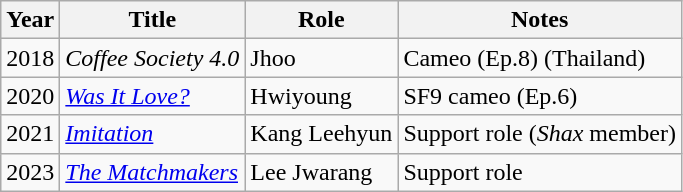<table class="wikitable">
<tr>
<th scope="col">Year</th>
<th>Title</th>
<th scope="col">Role</th>
<th scope="col">Notes</th>
</tr>
<tr>
<td>2018</td>
<td><em>Coffee Society 4.0</em></td>
<td>Jhoo</td>
<td>Cameo (Ep.8) (Thailand)</td>
</tr>
<tr>
<td>2020</td>
<td><em><a href='#'>Was It Love?</a></em></td>
<td>Hwiyoung</td>
<td>SF9 cameo (Ep.6)</td>
</tr>
<tr>
<td>2021</td>
<td><em><a href='#'>Imitation</a></em></td>
<td>Kang Leehyun</td>
<td>Support role (<em>Shax</em> member)</td>
</tr>
<tr>
<td>2023</td>
<td><em><a href='#'>The Matchmakers</a></em></td>
<td>Lee Jwarang</td>
<td>Support role</td>
</tr>
</table>
